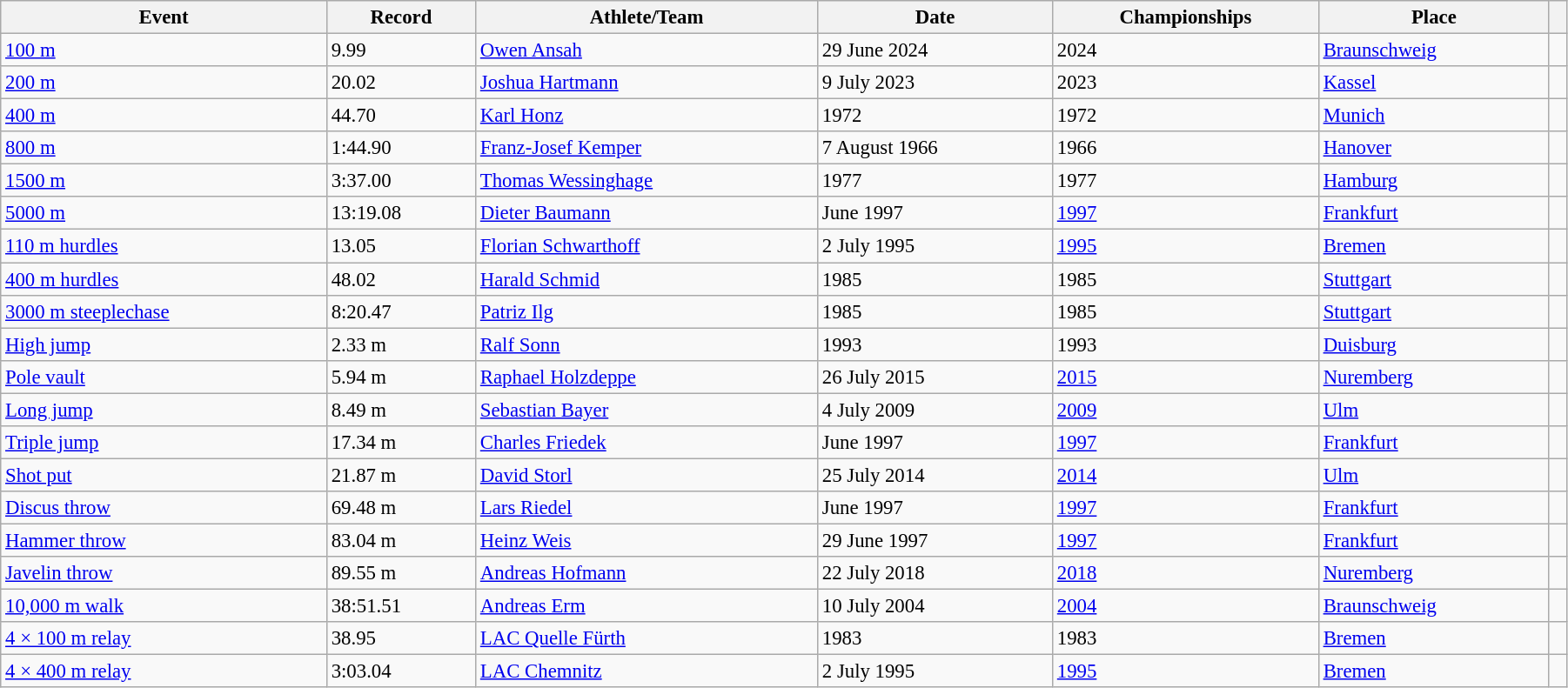<table class="wikitable" style="font-size:95%; width: 95%;">
<tr>
<th>Event</th>
<th>Record</th>
<th>Athlete/Team</th>
<th>Date</th>
<th>Championships</th>
<th>Place</th>
<th></th>
</tr>
<tr>
<td><a href='#'>100 m</a></td>
<td>9.99  </td>
<td><a href='#'>Owen Ansah</a></td>
<td>29 June 2024</td>
<td>2024</td>
<td><a href='#'>Braunschweig</a></td>
<td></td>
</tr>
<tr>
<td><a href='#'>200 m</a></td>
<td>20.02  </td>
<td><a href='#'>Joshua Hartmann</a></td>
<td>9 July 2023</td>
<td>2023</td>
<td><a href='#'>Kassel</a></td>
<td></td>
</tr>
<tr>
<td><a href='#'>400 m</a></td>
<td>44.70</td>
<td><a href='#'>Karl Honz</a></td>
<td>1972</td>
<td>1972</td>
<td><a href='#'>Munich</a></td>
<td></td>
</tr>
<tr>
<td><a href='#'>800 m</a></td>
<td>1:44.90</td>
<td><a href='#'>Franz-Josef Kemper</a></td>
<td>7 August 1966</td>
<td>1966</td>
<td><a href='#'>Hanover</a></td>
<td></td>
</tr>
<tr>
<td><a href='#'>1500 m</a></td>
<td>3:37.00</td>
<td><a href='#'>Thomas Wessinghage</a></td>
<td>1977</td>
<td>1977</td>
<td><a href='#'>Hamburg</a></td>
<td></td>
</tr>
<tr>
<td><a href='#'>5000 m</a></td>
<td>13:19.08</td>
<td><a href='#'>Dieter Baumann</a></td>
<td>June 1997</td>
<td><a href='#'>1997</a></td>
<td><a href='#'>Frankfurt</a></td>
<td></td>
</tr>
<tr>
<td><a href='#'>110 m hurdles</a></td>
<td>13.05  </td>
<td><a href='#'>Florian Schwarthoff</a></td>
<td>2 July 1995</td>
<td><a href='#'>1995</a></td>
<td><a href='#'>Bremen</a></td>
<td></td>
</tr>
<tr>
<td><a href='#'>400 m hurdles</a></td>
<td>48.02</td>
<td><a href='#'>Harald Schmid</a></td>
<td>1985</td>
<td>1985</td>
<td><a href='#'>Stuttgart</a></td>
<td></td>
</tr>
<tr>
<td><a href='#'>3000 m steeplechase</a></td>
<td>8:20.47</td>
<td><a href='#'>Patriz Ilg</a></td>
<td>1985</td>
<td>1985</td>
<td><a href='#'>Stuttgart</a></td>
<td></td>
</tr>
<tr>
<td><a href='#'>High jump</a></td>
<td>2.33 m</td>
<td><a href='#'>Ralf Sonn</a></td>
<td>1993</td>
<td>1993</td>
<td><a href='#'>Duisburg</a></td>
<td></td>
</tr>
<tr>
<td><a href='#'>Pole vault</a></td>
<td>5.94 m</td>
<td><a href='#'>Raphael Holzdeppe</a></td>
<td>26 July 2015</td>
<td><a href='#'>2015</a></td>
<td><a href='#'>Nuremberg</a></td>
<td></td>
</tr>
<tr>
<td><a href='#'>Long jump</a></td>
<td>8.49 m </td>
<td><a href='#'>Sebastian Bayer</a></td>
<td>4 July 2009</td>
<td><a href='#'>2009</a></td>
<td><a href='#'>Ulm</a></td>
<td></td>
</tr>
<tr>
<td><a href='#'>Triple jump</a></td>
<td>17.34 m</td>
<td><a href='#'>Charles Friedek</a></td>
<td>June 1997</td>
<td><a href='#'>1997</a></td>
<td><a href='#'>Frankfurt</a></td>
<td></td>
</tr>
<tr>
<td><a href='#'>Shot put</a></td>
<td>21.87 m</td>
<td><a href='#'>David Storl</a></td>
<td>25 July 2014</td>
<td><a href='#'>2014</a></td>
<td><a href='#'>Ulm</a></td>
<td></td>
</tr>
<tr>
<td><a href='#'>Discus throw</a></td>
<td>69.48 m</td>
<td><a href='#'>Lars Riedel</a></td>
<td>June 1997</td>
<td><a href='#'>1997</a></td>
<td><a href='#'>Frankfurt</a></td>
<td></td>
</tr>
<tr>
<td><a href='#'>Hammer throw</a></td>
<td>83.04 m</td>
<td><a href='#'>Heinz Weis</a></td>
<td>29 June 1997</td>
<td><a href='#'>1997</a></td>
<td><a href='#'>Frankfurt</a></td>
<td></td>
</tr>
<tr>
<td><a href='#'>Javelin throw</a></td>
<td>89.55 m</td>
<td><a href='#'>Andreas Hofmann</a></td>
<td>22 July 2018</td>
<td><a href='#'>2018</a></td>
<td><a href='#'>Nuremberg</a></td>
<td></td>
</tr>
<tr>
<td><a href='#'>10,000 m walk</a></td>
<td>38:51.51</td>
<td><a href='#'>Andreas Erm</a></td>
<td>10 July 2004</td>
<td><a href='#'>2004</a></td>
<td><a href='#'>Braunschweig</a></td>
<td></td>
</tr>
<tr>
<td><a href='#'>4 × 100 m relay</a></td>
<td>38.95</td>
<td><a href='#'>LAC Quelle Fürth</a></td>
<td>1983</td>
<td>1983</td>
<td><a href='#'>Bremen</a></td>
<td></td>
</tr>
<tr>
<td><a href='#'>4 × 400 m relay</a></td>
<td>3:03.04</td>
<td><a href='#'>LAC Chemnitz</a></td>
<td>2 July 1995</td>
<td><a href='#'>1995</a></td>
<td><a href='#'>Bremen</a></td>
<td></td>
</tr>
</table>
